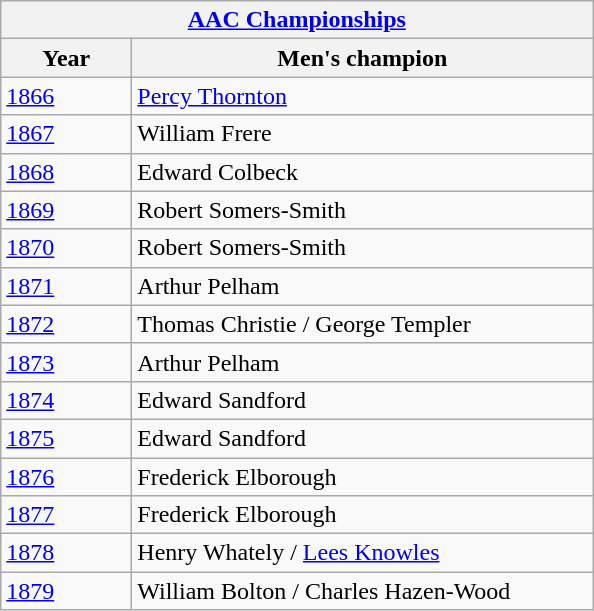<table class="wikitable">
<tr>
<th colspan="2"><a href='#'>AAC Championships</a><br></th>
</tr>
<tr>
<th width=80>Year</th>
<th width=300>Men's champion</th>
</tr>
<tr>
<td><a href='#'>1866</a></td>
<td><a href='#'>Percy Thornton</a></td>
</tr>
<tr>
<td><a href='#'>1867</a></td>
<td>William Frere</td>
</tr>
<tr>
<td><a href='#'>1868</a></td>
<td>Edward Colbeck</td>
</tr>
<tr>
<td><a href='#'>1869</a></td>
<td>Robert Somers-Smith</td>
</tr>
<tr>
<td><a href='#'>1870</a></td>
<td>Robert Somers-Smith</td>
</tr>
<tr>
<td><a href='#'>1871</a></td>
<td>Arthur Pelham</td>
</tr>
<tr>
<td><a href='#'>1872</a></td>
<td>Thomas Christie / George Templer</td>
</tr>
<tr>
<td><a href='#'>1873</a></td>
<td>Arthur Pelham</td>
</tr>
<tr>
<td><a href='#'>1874</a></td>
<td>Edward Sandford</td>
</tr>
<tr>
<td><a href='#'>1875</a></td>
<td>Edward Sandford</td>
</tr>
<tr>
<td><a href='#'>1876</a></td>
<td>Frederick Elborough</td>
</tr>
<tr>
<td><a href='#'>1877</a></td>
<td>Frederick Elborough</td>
</tr>
<tr>
<td><a href='#'>1878</a></td>
<td>Henry Whately / <a href='#'>Lees Knowles</a></td>
</tr>
<tr>
<td><a href='#'>1879</a></td>
<td>William Bolton / Charles Hazen-Wood</td>
</tr>
</table>
